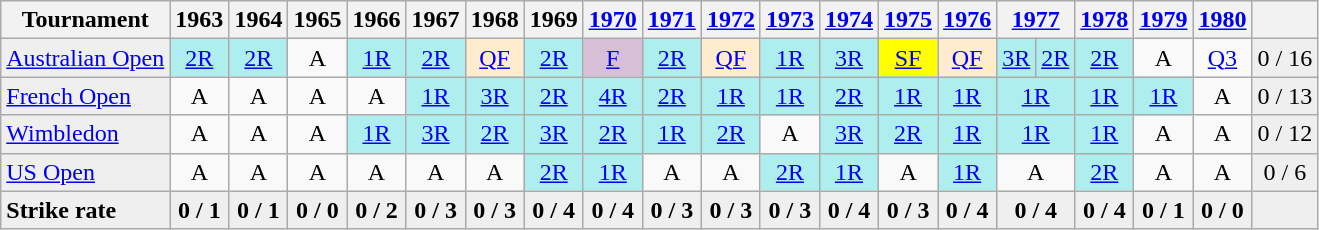<table class=wikitable style=text-align:center>
<tr>
<th>Tournament</th>
<th>1963</th>
<th>1964</th>
<th>1965</th>
<th>1966</th>
<th>1967</th>
<th>1968</th>
<th>1969</th>
<th><a href='#'>1970</a></th>
<th><a href='#'>1971</a></th>
<th><a href='#'>1972</a></th>
<th><a href='#'>1973</a></th>
<th><a href='#'>1974</a></th>
<th><a href='#'>1975</a></th>
<th><a href='#'>1976</a></th>
<th colspan=2><a href='#'>1977</a></th>
<th><a href='#'>1978</a></th>
<th><a href='#'>1979</a></th>
<th><a href='#'>1980</a></th>
<th></th>
</tr>
<tr>
<td align=left bgcolor=#efefef><a href='#'>Australian Open</a></td>
<td bgcolor=afeeee><a href='#'>2R</a></td>
<td bgcolor=afeeee><a href='#'>2R</a></td>
<td>A</td>
<td bgcolor=afeeee><a href='#'>1R</a></td>
<td bgcolor=afeeee><a href='#'>2R</a></td>
<td bgcolor=ffebcd><a href='#'>QF</a></td>
<td bgcolor=afeeee><a href='#'>2R</a></td>
<td bgcolor=thistle><a href='#'>F</a></td>
<td bgcolor=afeeee><a href='#'>2R</a></td>
<td bgcolor=ffebcd><a href='#'>QF</a></td>
<td bgcolor=afeeee><a href='#'>1R</a></td>
<td bgcolor=afeeee><a href='#'>3R</a></td>
<td bgcolor=yellow><a href='#'>SF</a></td>
<td bgcolor=ffebcd><a href='#'>QF</a></td>
<td bgcolor=afeeee><a href='#'>3R</a></td>
<td bgcolor=afeeee><a href='#'>2R</a></td>
<td bgcolor=afeeee><a href='#'>2R</a></td>
<td>A</td>
<td><a href='#'>Q3</a></td>
<td bgcolor=#efefef>0 / 16</td>
</tr>
<tr>
<td align=left bgcolor=#efefef><a href='#'>French Open</a></td>
<td>A</td>
<td>A</td>
<td>A</td>
<td>A</td>
<td bgcolor=afeeee><a href='#'>1R</a></td>
<td bgcolor=afeeee><a href='#'>3R</a></td>
<td bgcolor=afeeee><a href='#'>2R</a></td>
<td bgcolor=afeeee><a href='#'>4R</a></td>
<td bgcolor=afeeee><a href='#'>2R</a></td>
<td bgcolor=afeeee><a href='#'>1R</a></td>
<td bgcolor=afeeee><a href='#'>1R</a></td>
<td bgcolor=afeeee><a href='#'>2R</a></td>
<td bgcolor=afeeee><a href='#'>1R</a></td>
<td bgcolor=afeeee><a href='#'>1R</a></td>
<td bgcolor=afeeee colspan=2><a href='#'>1R</a></td>
<td bgcolor=afeeee><a href='#'>1R</a></td>
<td bgcolor=afeeee><a href='#'>1R</a></td>
<td>A</td>
<td bgcolor=#efefef>0 / 13</td>
</tr>
<tr>
<td align=left bgcolor=#efefef><a href='#'>Wimbledon</a></td>
<td>A</td>
<td>A</td>
<td>A</td>
<td bgcolor=afeeee><a href='#'>1R</a></td>
<td bgcolor=afeeee><a href='#'>3R</a></td>
<td bgcolor=afeeee><a href='#'>2R</a></td>
<td bgcolor=afeeee><a href='#'>3R</a></td>
<td bgcolor=afeeee><a href='#'>2R</a></td>
<td bgcolor=afeeee><a href='#'>1R</a></td>
<td bgcolor=afeeee><a href='#'>2R</a></td>
<td>A</td>
<td bgcolor=afeeee><a href='#'>3R</a></td>
<td bgcolor=afeeee><a href='#'>2R</a></td>
<td bgcolor=afeeee><a href='#'>1R</a></td>
<td bgcolor=afeeee colspan=2><a href='#'>1R</a></td>
<td bgcolor=afeeee><a href='#'>1R</a></td>
<td>A</td>
<td>A</td>
<td bgcolor=#efefef>0 / 12</td>
</tr>
<tr>
<td align=left bgcolor=#efefef><a href='#'>US Open</a></td>
<td>A</td>
<td>A</td>
<td>A</td>
<td>A</td>
<td>A</td>
<td>A</td>
<td bgcolor=afeeee><a href='#'>2R</a></td>
<td bgcolor=afeeee><a href='#'>1R</a></td>
<td>A</td>
<td>A</td>
<td bgcolor=afeeee><a href='#'>2R</a></td>
<td bgcolor=afeeee><a href='#'>1R</a></td>
<td>A</td>
<td bgcolor=afeeee><a href='#'>1R</a></td>
<td colspan=2>A</td>
<td bgcolor=afeeee><a href='#'>2R</a></td>
<td>A</td>
<td>A</td>
<td bgcolor=#efefef>0 / 6</td>
</tr>
<tr style="font-weight:bold; background:#efefef;">
<td style=text-align:left>Strike rate</td>
<td>0 / 1</td>
<td>0 / 1</td>
<td>0 / 0</td>
<td>0 / 2</td>
<td>0 / 3</td>
<td>0 / 3</td>
<td>0 / 4</td>
<td>0 / 4</td>
<td>0 / 3</td>
<td>0 / 3</td>
<td>0 / 3</td>
<td>0 / 4</td>
<td>0 / 3</td>
<td>0 / 4</td>
<td colspan=2>0 / 4</td>
<td>0 / 4</td>
<td>0 / 1</td>
<td>0 / 0</td>
<td></td>
</tr>
</table>
